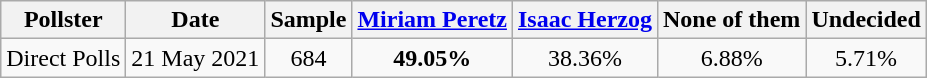<table class=wikitable style=text-align:center>
<tr>
<th>Pollster</th>
<th>Date</th>
<th>Sample</th>
<th><a href='#'>Miriam Peretz</a></th>
<th><a href='#'>Isaac Herzog</a></th>
<th>None of them</th>
<th>Undecided</th>
</tr>
<tr>
<td>Direct Polls</td>
<td>21 May 2021</td>
<td>684</td>
<td><strong>49.05%</strong></td>
<td>38.36%</td>
<td>6.88%</td>
<td>5.71%</td>
</tr>
</table>
